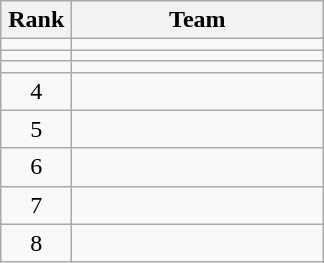<table class=wikitable style="text-align:center;">
<tr>
<th width=40>Rank</th>
<th width=160>Team</th>
</tr>
<tr>
<td></td>
<td align=left></td>
</tr>
<tr>
<td></td>
<td align=left></td>
</tr>
<tr>
<td></td>
<td align=left></td>
</tr>
<tr>
<td>4</td>
<td align=left></td>
</tr>
<tr>
<td>5</td>
<td align=left></td>
</tr>
<tr>
<td>6</td>
<td align=left></td>
</tr>
<tr>
<td>7</td>
<td align=left></td>
</tr>
<tr>
<td>8</td>
<td align=left></td>
</tr>
</table>
